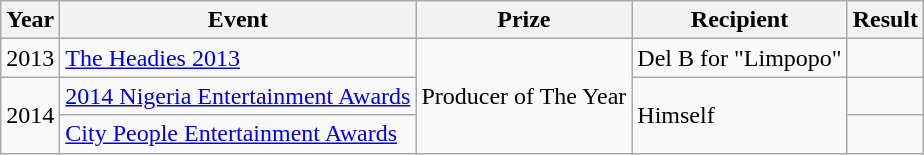<table class ="wikitable">
<tr>
<th>Year</th>
<th>Event</th>
<th>Prize</th>
<th>Recipient</th>
<th>Result</th>
</tr>
<tr>
<td>2013</td>
<td><a href='#'>The Headies 2013</a></td>
<td rowspan="3">Producer of The Year</td>
<td>Del B for "Limpopo"</td>
<td></td>
</tr>
<tr>
<td rowspan="2">2014</td>
<td><a href='#'>2014 Nigeria Entertainment Awards</a></td>
<td rowspan="2">Himself</td>
<td></td>
</tr>
<tr>
<td><a href='#'>City People Entertainment Awards</a></td>
<td></td>
</tr>
</table>
